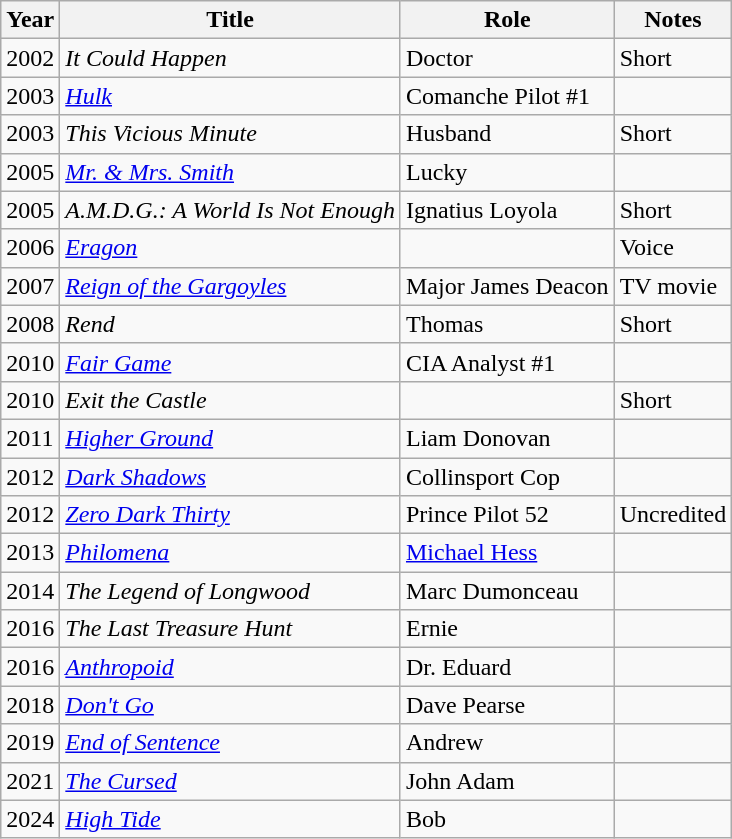<table class="wikitable sortable">
<tr>
<th>Year</th>
<th>Title</th>
<th>Role</th>
<th class="unsortable">Notes</th>
</tr>
<tr>
<td>2002</td>
<td><em>It Could Happen</em></td>
<td>Doctor</td>
<td>Short</td>
</tr>
<tr>
<td>2003</td>
<td><em><a href='#'>Hulk</a></em></td>
<td>Comanche Pilot #1</td>
<td></td>
</tr>
<tr>
<td>2003</td>
<td><em>This Vicious Minute</em></td>
<td>Husband</td>
<td>Short</td>
</tr>
<tr>
<td>2005</td>
<td><em><a href='#'>Mr. & Mrs. Smith</a></em></td>
<td>Lucky</td>
<td></td>
</tr>
<tr>
<td>2005</td>
<td><em>A.M.D.G.: A World Is Not Enough</em></td>
<td>Ignatius Loyola</td>
<td>Short</td>
</tr>
<tr>
<td>2006</td>
<td><em><a href='#'>Eragon</a></em></td>
<td></td>
<td>Voice</td>
</tr>
<tr>
<td>2007</td>
<td><em><a href='#'>Reign of the Gargoyles</a></em></td>
<td>Major James Deacon</td>
<td>TV movie</td>
</tr>
<tr>
<td>2008</td>
<td><em>Rend</em></td>
<td>Thomas</td>
<td>Short</td>
</tr>
<tr>
<td>2010</td>
<td><em><a href='#'>Fair Game</a></em></td>
<td>CIA Analyst #1</td>
<td></td>
</tr>
<tr>
<td>2010</td>
<td><em>Exit the Castle</em></td>
<td></td>
<td>Short</td>
</tr>
<tr>
<td>2011</td>
<td><em><a href='#'>Higher Ground</a></em></td>
<td>Liam Donovan</td>
<td></td>
</tr>
<tr>
<td>2012</td>
<td><em><a href='#'>Dark Shadows</a></em></td>
<td>Collinsport Cop</td>
<td></td>
</tr>
<tr>
<td>2012</td>
<td><em><a href='#'>Zero Dark Thirty</a></em></td>
<td>Prince Pilot 52</td>
<td>Uncredited</td>
</tr>
<tr>
<td>2013</td>
<td><em><a href='#'>Philomena</a></em></td>
<td><a href='#'>Michael Hess</a></td>
<td></td>
</tr>
<tr>
<td>2014</td>
<td><em>The Legend of Longwood </em></td>
<td>Marc Dumonceau</td>
<td></td>
</tr>
<tr>
<td>2016</td>
<td><em>The Last Treasure Hunt </em></td>
<td>Ernie</td>
<td></td>
</tr>
<tr>
<td>2016</td>
<td><em><a href='#'>Anthropoid</a></em></td>
<td>Dr. Eduard</td>
<td></td>
</tr>
<tr>
<td>2018</td>
<td><em><a href='#'>Don't Go</a></em></td>
<td>Dave Pearse</td>
<td></td>
</tr>
<tr>
<td>2019</td>
<td><em><a href='#'>End of Sentence</a></em></td>
<td>Andrew</td>
<td></td>
</tr>
<tr>
<td>2021</td>
<td><em><a href='#'>The Cursed</a></em></td>
<td>John Adam</td>
<td></td>
</tr>
<tr>
<td>2024</td>
<td><em><a href='#'>High Tide</a></em></td>
<td>Bob</td>
<td></td>
</tr>
</table>
